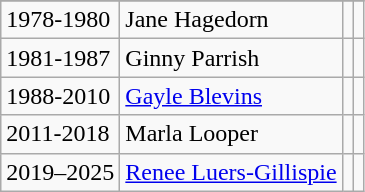<table class="wikitable">
<tr style="text-align:center;">
</tr>
<tr>
<td>1978-1980</td>
<td>Jane Hagedorn</td>
<td></td>
<td></td>
</tr>
<tr>
<td>1981-1987</td>
<td>Ginny Parrish</td>
<td></td>
<td></td>
</tr>
<tr>
<td>1988-2010</td>
<td><a href='#'>Gayle Blevins</a></td>
<td></td>
<td></td>
</tr>
<tr>
<td>2011-2018</td>
<td>Marla Looper</td>
<td></td>
<td></td>
</tr>
<tr>
<td>2019–2025</td>
<td><a href='#'>Renee Luers-Gillispie</a></td>
<td></td>
<td></td>
</tr>
</table>
